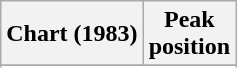<table class="wikitable sortable plainrowheaders" style="text-align:center">
<tr>
<th scope="col">Chart (1983)</th>
<th scope="col">Peak<br>position</th>
</tr>
<tr>
</tr>
<tr>
</tr>
<tr>
</tr>
<tr>
</tr>
</table>
